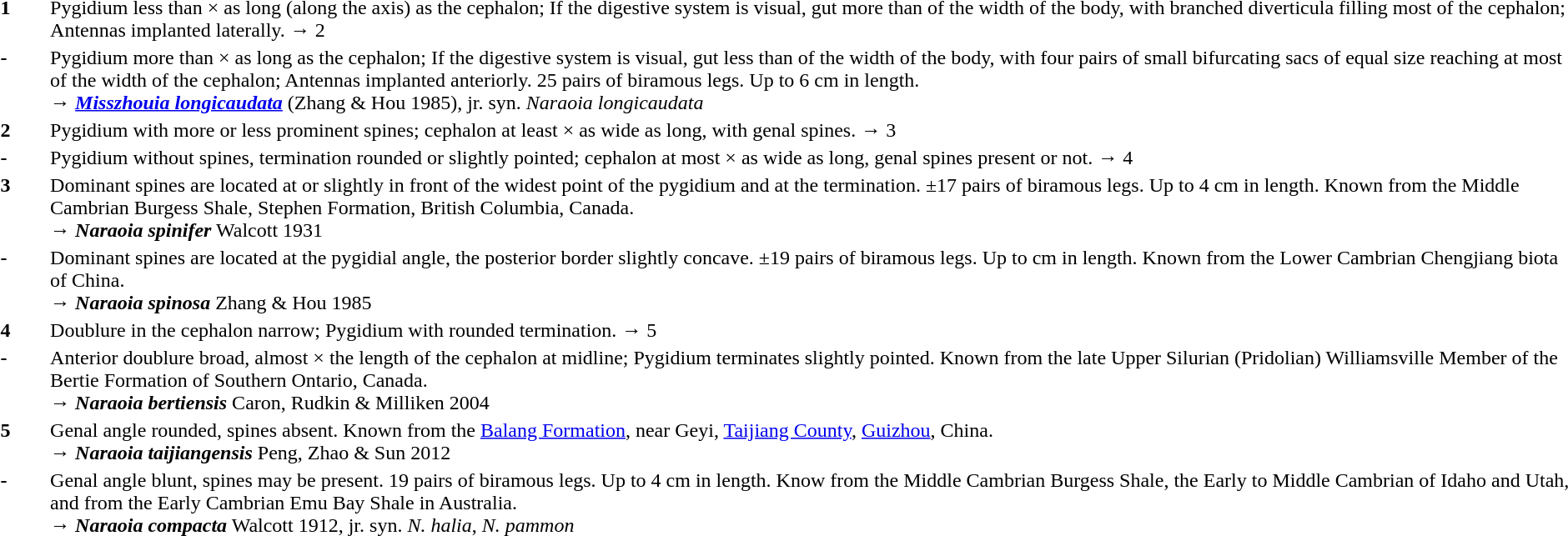<table>
<tr valign="top"  align="left">
<th scope="row" width="3%"><strong>1</strong></th>
<td width="97%">Pygidium less than × as long (along the axis) as the cephalon; If the digestive system is visual, gut more than  of the width of the body, with branched diverticula filling most of the cephalon; Antennas implanted laterally. → 2</td>
</tr>
<tr valign="top" align="left">
<th scope="row" width="3%"><strong>-</strong></th>
<td width="97%">Pygidium more than × as long as the cephalon; If the digestive system is visual, gut less than  of the width of the body, with four pairs of small bifurcating sacs of equal size reaching at most  of the width of the cephalon; Antennas implanted anteriorly. 25 pairs of biramous legs. Up to 6 cm in length.<br>→ <strong><em><a href='#'> Misszhouia longicaudata</a></em></strong> (Zhang & Hou 1985), jr. syn. <em>Naraoia longicaudata</em></td>
</tr>
<tr valign="top"  align="left">
<th scope="row" width="3%"><strong>2</strong></th>
<td width="97%">Pygidium with more or less prominent spines; cephalon at least × as wide as long, with genal spines. → 3</td>
</tr>
<tr valign="top" align="left">
<th scope="row" width="3%"><strong>-</strong></th>
<td width="97%">Pygidium without spines, termination rounded or slightly pointed; cephalon at most × as wide as long, genal spines present or not. → 4</td>
</tr>
<tr valign="top"  align="left">
<th scope="row" width="3%"><strong>3</strong></th>
<td width="97%">Dominant spines are located at or slightly in front of the widest point of the pygidium and at the termination. ±17 pairs of biramous legs. Up to 4 cm in length. Known from the Middle Cambrian Burgess Shale, Stephen Formation, British Columbia, Canada.<br>→ <strong><em>Naraoia spinifer</em></strong> Walcott 1931</td>
</tr>
<tr valign="top" align="left">
<th scope="row" width="3%"><strong>-</strong></th>
<td width="97%">Dominant spines are located at the pygidial angle, the posterior border slightly concave.  ±19 pairs of biramous legs. Up to  cm in length. Known from the Lower Cambrian Chengjiang biota of China.<br>→ <strong><em>Naraoia spinosa</em></strong> Zhang & Hou 1985</td>
</tr>
<tr valign="top"  align="left">
<th scope="row" width="3%"><strong>4</strong></th>
<td width="97%">Doublure in the cephalon narrow; Pygidium with rounded termination. → 5</td>
</tr>
<tr valign="top" align="left">
<th scope="row" width="3%"><strong>-</strong></th>
<td width="97%">Anterior doublure broad, almost × the length of the cephalon at midline; Pygidium terminates slightly pointed. Known from the late Upper Silurian (Pridolian) Williamsville Member of the Bertie Formation of Southern Ontario, Canada.<br>→ <strong><em>Naraoia bertiensis</em></strong> Caron, Rudkin & Milliken 2004</td>
</tr>
<tr valign="top"  align="left">
<th scope="row" width="3%"><strong>5</strong></th>
<td width="97%">Genal angle rounded, spines absent. Known from the <a href='#'>Balang Formation</a>, near Geyi, <a href='#'>Taijiang County</a>, <a href='#'>Guizhou</a>, China.<br>→ <strong><em>Naraoia taijiangensis</em></strong> Peng, Zhao & Sun 2012</td>
</tr>
<tr valign="top" align="left">
<th scope="row" width="3%"><strong>-</strong></th>
<td width="97%">Genal angle blunt, spines may be present. 19 pairs of biramous legs. Up to 4 cm in length. Know from the Middle Cambrian Burgess Shale, the Early to Middle Cambrian of Idaho and Utah, and from the Early Cambrian Emu Bay Shale in Australia.<br>→ <strong><em>Naraoia compacta</em></strong> Walcott 1912, jr. syn. <em>N. halia</em>, <em>N. pammon</em></td>
</tr>
</table>
